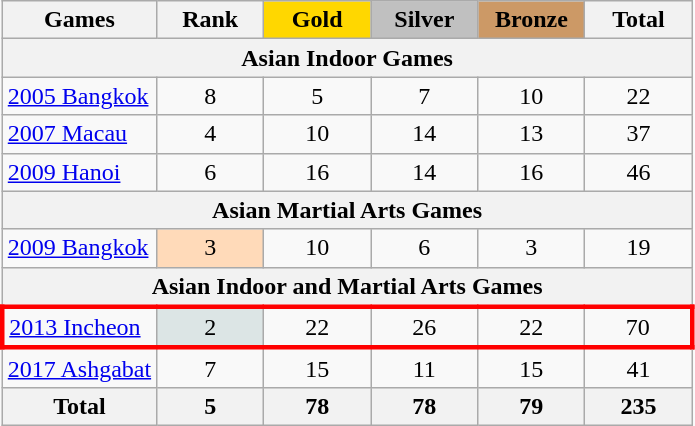<table class="wikitable sortable" style="margin-top:0em; text-align:center; font-size:100%;">
<tr>
<th>Games</th>
<th style="width:4em;">Rank</th>
<th style="background:gold; width:4em;"><strong>Gold</strong></th>
<th style="background:silver; width:4em;"><strong>Silver</strong></th>
<th style="background:#cc9966; width:4em;"><strong>Bronze</strong></th>
<th style="width:4em;">Total</th>
</tr>
<tr>
<th colspan=6><strong>Asian Indoor Games</strong></th>
</tr>
<tr>
<td align=left><a href='#'>2005 Bangkok</a></td>
<td>8</td>
<td>5</td>
<td>7</td>
<td>10</td>
<td>22</td>
</tr>
<tr>
<td align=left><a href='#'>2007 Macau</a></td>
<td>4</td>
<td>10</td>
<td>14</td>
<td>13</td>
<td>37</td>
</tr>
<tr>
<td align=left><a href='#'>2009 Hanoi</a></td>
<td>6</td>
<td>16</td>
<td>14</td>
<td>16</td>
<td>46</td>
</tr>
<tr>
<th colspan=6><strong>Asian Martial Arts Games</strong></th>
</tr>
<tr>
<td align=left><a href='#'>2009 Bangkok</a></td>
<td bgcolor=ffdab9>3</td>
<td>10</td>
<td>6</td>
<td>3</td>
<td>19</td>
</tr>
<tr>
<th colspan=6><strong>Asian Indoor and Martial Arts Games</strong></th>
</tr>
<tr style="border: 3px solid red">
<td align=left><a href='#'>2013 Incheon</a></td>
<td bgcolor=dce5e5>2</td>
<td>22</td>
<td>26</td>
<td>22</td>
<td>70</td>
</tr>
<tr>
<td align=left><a href='#'>2017 Ashgabat</a></td>
<td>7</td>
<td>15</td>
<td>11</td>
<td>15</td>
<td>41</td>
</tr>
<tr>
<th>Total</th>
<th>5</th>
<th>78</th>
<th>78</th>
<th>79</th>
<th>235</th>
</tr>
</table>
